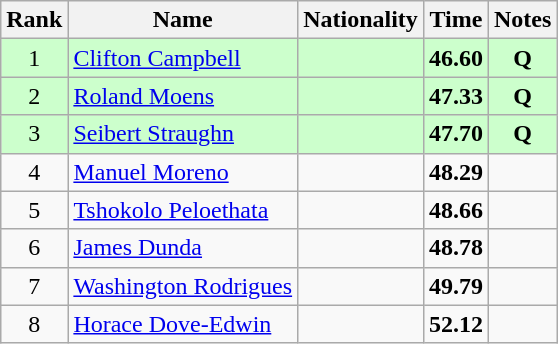<table class="wikitable sortable" style="text-align:center">
<tr>
<th>Rank</th>
<th>Name</th>
<th>Nationality</th>
<th>Time</th>
<th>Notes</th>
</tr>
<tr bgcolor=ccffcc>
<td>1</td>
<td align=left><a href='#'>Clifton Campbell</a></td>
<td align=left></td>
<td><strong>46.60</strong></td>
<td><strong>Q</strong></td>
</tr>
<tr bgcolor=ccffcc>
<td>2</td>
<td align=left><a href='#'>Roland Moens</a></td>
<td align=left></td>
<td><strong>47.33</strong></td>
<td><strong>Q</strong></td>
</tr>
<tr bgcolor=ccffcc>
<td>3</td>
<td align=left><a href='#'>Seibert Straughn</a></td>
<td align=left></td>
<td><strong>47.70</strong></td>
<td><strong>Q</strong></td>
</tr>
<tr>
<td>4</td>
<td align=left><a href='#'>Manuel Moreno</a></td>
<td align=left></td>
<td><strong>48.29</strong></td>
<td></td>
</tr>
<tr>
<td>5</td>
<td align=left><a href='#'>Tshokolo Peloethata</a></td>
<td align=left></td>
<td><strong>48.66</strong></td>
<td></td>
</tr>
<tr>
<td>6</td>
<td align=left><a href='#'>James Dunda</a></td>
<td align=left></td>
<td><strong>48.78</strong></td>
<td></td>
</tr>
<tr>
<td>7</td>
<td align=left><a href='#'>Washington Rodrigues</a></td>
<td align=left></td>
<td><strong>49.79</strong></td>
<td></td>
</tr>
<tr>
<td>8</td>
<td align=left><a href='#'>Horace Dove-Edwin</a></td>
<td align=left></td>
<td><strong>52.12</strong></td>
<td></td>
</tr>
</table>
